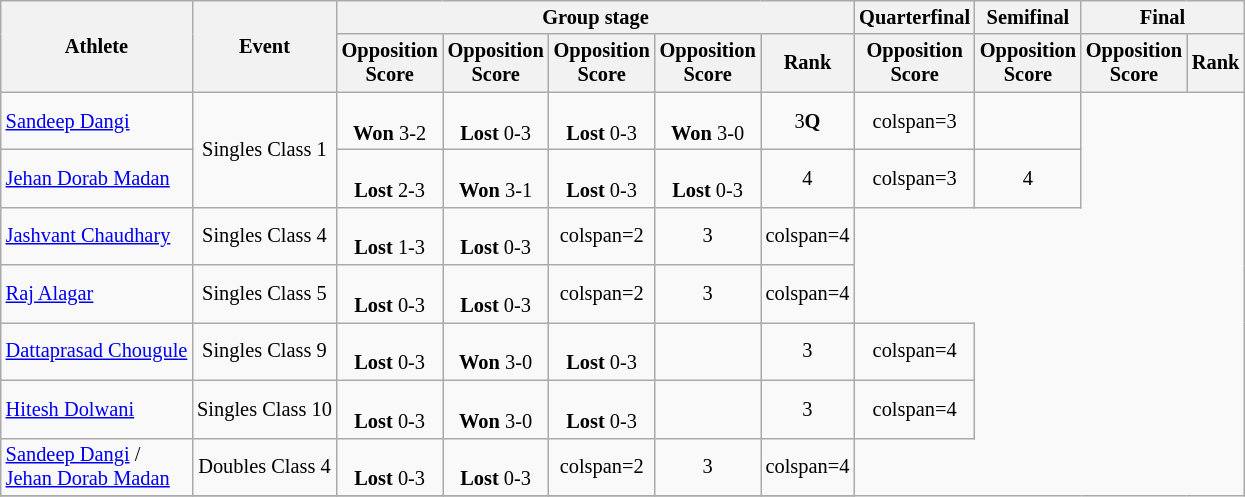<table class="wikitable" style="text-align:center; font-size:85%">
<tr>
<th rowspan="2">Athlete</th>
<th rowspan="2">Event</th>
<th colspan="5">Group stage</th>
<th>Quarterfinal</th>
<th>Semifinal</th>
<th colspan="2">Final</th>
</tr>
<tr>
<th>Opposition<br>Score</th>
<th>Opposition<br>Score</th>
<th>Opposition<br>Score</th>
<th>Opposition<br>Score</th>
<th>Rank</th>
<th>Opposition<br>Score</th>
<th>Opposition<br>Score</th>
<th>Opposition<br>Score</th>
<th>Rank</th>
</tr>
<tr>
<td align="left"><a href='#'>Sandeep Dangi</a></td>
<td rowspan=2>Singles Class 1</td>
<td><br><strong>Won</strong> 3-2</td>
<td><br><strong>Lost</strong> 0-3</td>
<td><br><strong>Lost</strong> 0-3</td>
<td><br><strong>Won</strong> 3-0</td>
<td>3<strong>Q</strong></td>
<td>colspan=3 </td>
<td></td>
</tr>
<tr>
<td align="left"><a href='#'>Jehan Dorab Madan</a></td>
<td><br><strong>Lost</strong> 2-3</td>
<td><br><strong>Won</strong> 3-1</td>
<td><br><strong>Lost</strong> 0-3</td>
<td><br><strong>Lost</strong> 0-3</td>
<td>4</td>
<td>colspan=3 </td>
<td>4</td>
</tr>
<tr>
<td align="left"><a href='#'>Jashvant Chaudhary</a></td>
<td>Singles Class 4</td>
<td><br><strong>Lost</strong> 1-3</td>
<td><br><strong>Lost</strong> 0-3</td>
<td>colspan=2 </td>
<td>3</td>
<td>colspan=4 </td>
</tr>
<tr>
<td align="left"><a href='#'>Raj Alagar</a></td>
<td>Singles Class 5</td>
<td><br><strong>Lost</strong> 0-3</td>
<td><br><strong>Lost</strong> 0-3</td>
<td>colspan=2 </td>
<td>3</td>
<td>colspan=4 </td>
</tr>
<tr>
<td align="left"><a href='#'>Dattaprasad Chougule</a></td>
<td>Singles Class 9</td>
<td><br><strong>Lost</strong> 0-3</td>
<td><br><strong>Won</strong> 3-0</td>
<td><br><strong>Lost</strong> 0-3</td>
<td></td>
<td>3</td>
<td>colspan=4 </td>
</tr>
<tr>
<td align="left"><a href='#'>Hitesh Dolwani</a></td>
<td>Singles Class 10</td>
<td><br><strong>Lost</strong> 0-3</td>
<td><br><strong>Won</strong> 3-0</td>
<td><br><strong>Lost</strong> 0-3</td>
<td></td>
<td>3</td>
<td>colspan=4 </td>
</tr>
<tr>
<td align="left"><a href='#'>Sandeep Dangi</a> /<br> <a href='#'>Jehan Dorab Madan</a></td>
<td>Doubles Class 4</td>
<td><br><strong>Lost</strong> 0-3</td>
<td><br><strong>Lost</strong> 0-3</td>
<td>colspan=2 </td>
<td>3</td>
<td>colspan=4 </td>
</tr>
<tr>
</tr>
</table>
